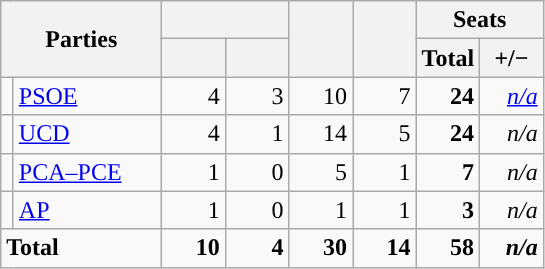<table class="wikitable" style="text-align:right;">
<tr>
<th rowspan="2" colspan="2" width="100">Parties</th>
<th colspan="2"></th>
<th rowspan="2" width="35"><a href='#'></a></th>
<th rowspan="2" width="35"></th>
<th colspan="2">Seats</th>
</tr>
<tr>
<th width="35"></th>
<th width="35"></th>
<th width="35">Total</th>
<th width="35">+/−</th>
</tr>
<tr>
<td width="1" style="color:inherit;background:"></td>
<td align="left"><a href='#'>PSOE</a></td>
<td>4</td>
<td>3</td>
<td>10</td>
<td>7</td>
<td><strong>24</strong></td>
<td><em><a href='#'>n/a</a></em></td>
</tr>
<tr>
<td style="color:inherit;background:"></td>
<td align="left"><a href='#'>UCD</a></td>
<td>4</td>
<td>1</td>
<td>14</td>
<td>5</td>
<td><strong>24</strong></td>
<td><em>n/a</em></td>
</tr>
<tr>
<td style="color:inherit;background:"></td>
<td align="left"><a href='#'>PCA–PCE</a></td>
<td>1</td>
<td>0</td>
<td>5</td>
<td>1</td>
<td><strong>7</strong></td>
<td><em>n/a</em></td>
</tr>
<tr>
<td style="color:inherit;background:"></td>
<td align="left"><a href='#'>AP</a></td>
<td>1</td>
<td>0</td>
<td>1</td>
<td>1</td>
<td><strong>3</strong></td>
<td><em>n/a</em></td>
</tr>
<tr style="font-weight:bold;">
<td align="left" colspan="2">Total</td>
<td>10</td>
<td>4</td>
<td>30</td>
<td>14</td>
<td>58</td>
<td><em>n/a</em></td>
</tr>
</table>
